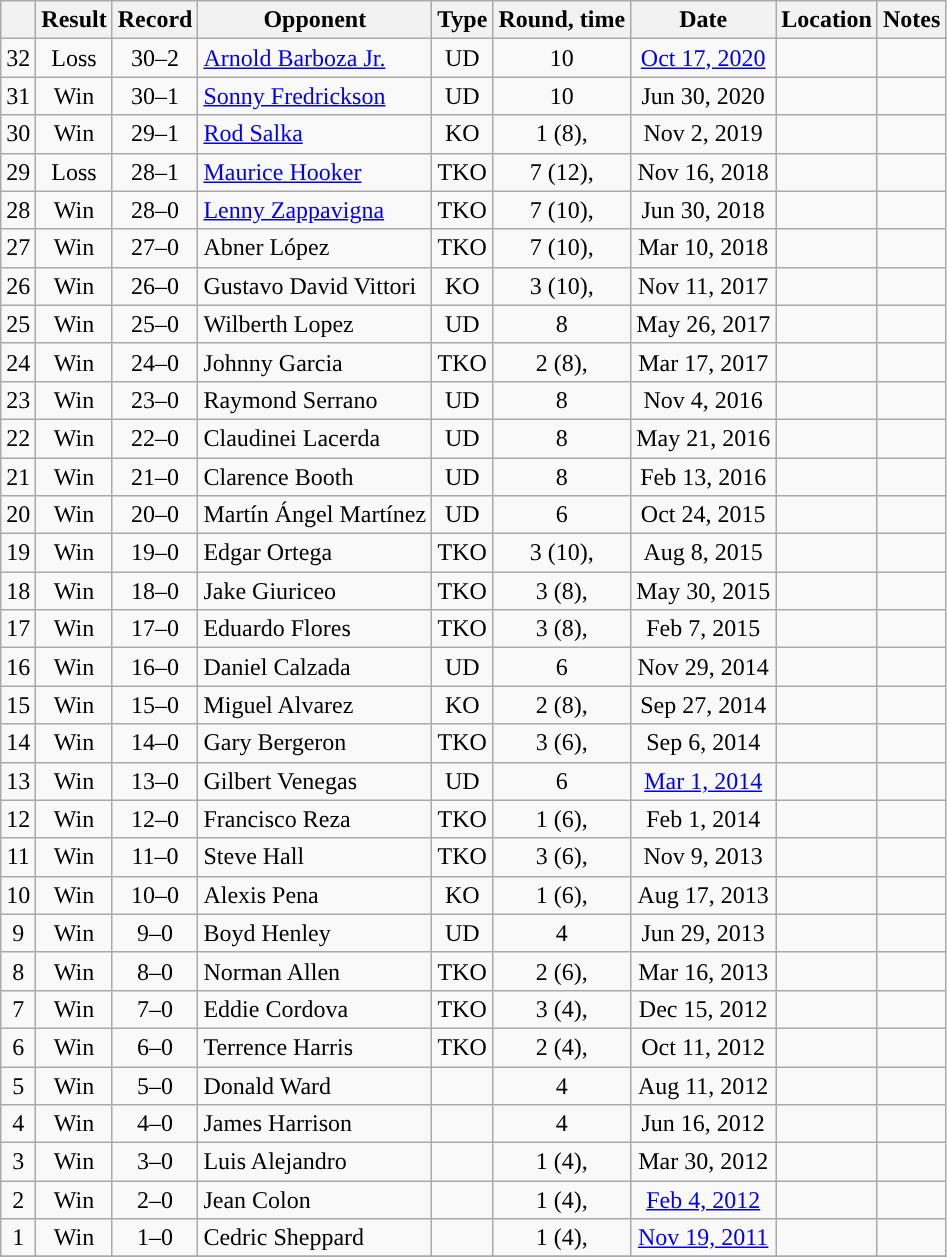<table class="wikitable" style="text-align:center">
<tr>
<th></th>
<th>Result</th>
<th>Record</th>
<th>Opponent</th>
<th>Type</th>
<th>Round, time</th>
<th>Date</th>
<th>Location</th>
<th>Notes</th>
</tr>
<tr>
<td>32</td>
<td>Loss</td>
<td>30–2</td>
<td align=left><a href='#'>Arnold Barboza Jr.</a></td>
<td>UD</td>
<td>10</td>
<td><a href='#'>Oct 17, 2020</a></td>
<td align=left></td>
<td align=left></td>
</tr>
<tr>
<td>31</td>
<td>Win</td>
<td>30–1</td>
<td align=left><a href='#'>Sonny Fredrickson</a></td>
<td>UD</td>
<td>10</td>
<td>Jun 30, 2020</td>
<td align=left></td>
<td></td>
</tr>
<tr>
<td>30</td>
<td>Win</td>
<td>29–1</td>
<td align=left><a href='#'>Rod Salka</a></td>
<td>KO</td>
<td>1 (8), </td>
<td>Nov 2, 2019</td>
<td align=left></td>
<td></td>
</tr>
<tr>
<td>29</td>
<td>Loss</td>
<td>28–1</td>
<td align=left><a href='#'>Maurice Hooker</a></td>
<td>TKO</td>
<td>7 (12), </td>
<td>Nov 16, 2018</td>
<td align=left></td>
<td align=left></td>
</tr>
<tr>
<td>28</td>
<td>Win</td>
<td>28–0</td>
<td align=left><a href='#'>Lenny Zappavigna</a></td>
<td>TKO</td>
<td>7 (10), </td>
<td>Jun 30, 2018</td>
<td align=left></td>
<td align=left></td>
</tr>
<tr>
<td>27</td>
<td>Win</td>
<td>27–0</td>
<td align=left>Abner López</td>
<td>TKO</td>
<td>7 (10), </td>
<td>Mar 10, 2018</td>
<td align=left></td>
<td align=left></td>
</tr>
<tr>
<td>26</td>
<td>Win</td>
<td>26–0</td>
<td align=left>Gustavo David Vittori</td>
<td>KO</td>
<td>3 (10), </td>
<td>Nov 11, 2017</td>
<td align=left></td>
<td align=left></td>
</tr>
<tr>
<td>25</td>
<td>Win</td>
<td>25–0</td>
<td align=left>Wilberth Lopez</td>
<td>UD</td>
<td>8</td>
<td>May 26, 2017</td>
<td align=left></td>
<td></td>
</tr>
<tr>
<td>24</td>
<td>Win</td>
<td>24–0</td>
<td align=left>Johnny Garcia</td>
<td>TKO</td>
<td>2 (8), </td>
<td>Mar 17, 2017</td>
<td align=left></td>
<td></td>
</tr>
<tr>
<td>23</td>
<td>Win</td>
<td>23–0</td>
<td align=left>Raymond Serrano</td>
<td>UD</td>
<td>8</td>
<td>Nov 4, 2016</td>
<td align=left></td>
<td></td>
</tr>
<tr>
<td>22</td>
<td>Win</td>
<td>22–0</td>
<td align=left>Claudinei Lacerda</td>
<td>UD</td>
<td>8</td>
<td>May 21, 2016</td>
<td align=left></td>
<td></td>
</tr>
<tr>
<td>21</td>
<td>Win</td>
<td>21–0</td>
<td align=left>Clarence Booth</td>
<td>UD</td>
<td>8</td>
<td>Feb 13, 2016</td>
<td align=left></td>
<td></td>
</tr>
<tr>
<td>20</td>
<td>Win</td>
<td>20–0</td>
<td align=left>Martín Ángel Martínez</td>
<td>UD</td>
<td>6</td>
<td>Oct 24, 2015</td>
<td align=left></td>
<td></td>
</tr>
<tr>
<td>19</td>
<td>Win</td>
<td>19–0</td>
<td align=left>Edgar Ortega</td>
<td>TKO</td>
<td>3 (10), </td>
<td>Aug 8, 2015</td>
<td align=left></td>
<td></td>
</tr>
<tr>
<td>18</td>
<td>Win</td>
<td>18–0</td>
<td align=left>Jake Giuriceo</td>
<td>TKO</td>
<td>3 (8), </td>
<td>May 30, 2015</td>
<td align=left></td>
<td></td>
</tr>
<tr>
<td>17</td>
<td>Win</td>
<td>17–0</td>
<td align=left>Eduardo Flores</td>
<td>TKO</td>
<td>3 (8), </td>
<td>Feb 7, 2015</td>
<td align=left></td>
<td></td>
</tr>
<tr>
<td>16</td>
<td>Win</td>
<td>16–0</td>
<td align=left>Daniel Calzada</td>
<td>UD</td>
<td>6</td>
<td>Nov 29, 2014</td>
<td align=left></td>
<td></td>
</tr>
<tr>
<td>15</td>
<td>Win</td>
<td>15–0</td>
<td align=left>Miguel Alvarez</td>
<td>KO</td>
<td>2 (8), </td>
<td>Sep 27, 2014</td>
<td align=left></td>
<td></td>
</tr>
<tr>
<td>14</td>
<td>Win</td>
<td>14–0</td>
<td align=left>Gary Bergeron</td>
<td>TKO</td>
<td>3 (6), </td>
<td>Sep 6, 2014</td>
<td align=left></td>
<td></td>
</tr>
<tr>
<td>13</td>
<td>Win</td>
<td>13–0</td>
<td align=left>Gilbert Venegas</td>
<td>UD</td>
<td>6</td>
<td><a href='#'>Mar 1, 2014</a></td>
<td align=left></td>
<td></td>
</tr>
<tr>
<td>12</td>
<td>Win</td>
<td>12–0</td>
<td align=left>Francisco Reza</td>
<td>TKO</td>
<td>1 (6), </td>
<td>Feb 1, 2014</td>
<td align=left></td>
<td></td>
</tr>
<tr>
<td>11</td>
<td>Win</td>
<td>11–0</td>
<td align=left>Steve Hall</td>
<td>TKO</td>
<td>3 (6), </td>
<td>Nov 9, 2013</td>
<td align=left></td>
<td></td>
</tr>
<tr>
<td>10</td>
<td>Win</td>
<td>10–0</td>
<td align=left>Alexis Pena</td>
<td>KO</td>
<td>1 (6), </td>
<td>Aug 17, 2013</td>
<td align=left></td>
<td></td>
</tr>
<tr>
<td>9</td>
<td>Win</td>
<td>9–0</td>
<td align=left>Boyd Henley</td>
<td>UD</td>
<td>4</td>
<td>Jun 29, 2013</td>
<td align=left></td>
<td></td>
</tr>
<tr>
<td>8</td>
<td>Win</td>
<td>8–0</td>
<td align=left>Norman Allen</td>
<td>TKO</td>
<td>2 (6), </td>
<td>Mar 16, 2013</td>
<td align=left></td>
<td></td>
</tr>
<tr>
<td>7</td>
<td>Win</td>
<td>7–0</td>
<td align=left>Eddie Cordova</td>
<td>TKO</td>
<td>3 (4), </td>
<td>Dec 15, 2012</td>
<td align=left></td>
<td></td>
</tr>
<tr>
<td>6</td>
<td>Win</td>
<td>6–0</td>
<td align=left>Terrence Harris</td>
<td>TKO</td>
<td>2 (4), </td>
<td>Oct 11, 2012</td>
<td align=left></td>
<td></td>
</tr>
<tr>
<td>5</td>
<td>Win</td>
<td>5–0</td>
<td align=left>Donald Ward</td>
<td></td>
<td>4</td>
<td>Aug 11, 2012</td>
<td align=left></td>
<td></td>
</tr>
<tr>
<td>4</td>
<td>Win</td>
<td>4–0</td>
<td align=left>James Harrison</td>
<td></td>
<td>4</td>
<td>Jun 16, 2012</td>
<td align=left></td>
<td></td>
</tr>
<tr>
<td>3</td>
<td>Win</td>
<td>3–0</td>
<td align=left>Luis Alejandro</td>
<td></td>
<td>1 (4), </td>
<td>Mar 30, 2012</td>
<td align=left></td>
<td></td>
</tr>
<tr>
<td>2</td>
<td>Win</td>
<td>2–0</td>
<td align=left>Jean Colon</td>
<td></td>
<td>1 (4), </td>
<td><a href='#'>Feb 4, 2012</a></td>
<td align=left></td>
<td></td>
</tr>
<tr>
<td>1</td>
<td>Win</td>
<td>1–0</td>
<td align=left>Cedric Sheppard</td>
<td></td>
<td>1 (4), </td>
<td><a href='#'>Nov 19, 2011</a></td>
<td align=left></td>
<td></td>
</tr>
<tr>
</tr>
</table>
